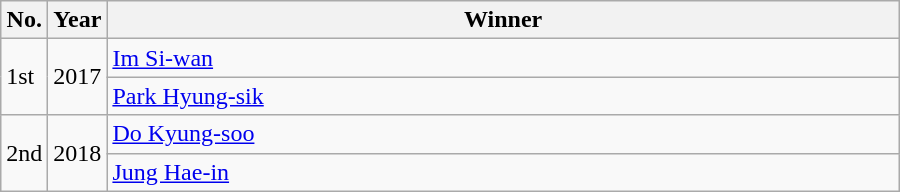<table class="wikitable" style="width:600px">
<tr>
<th width=10>No.</th>
<th width=10>Year</th>
<th>Winner</th>
</tr>
<tr>
<td rowspan=2>1st</td>
<td rowspan=2>2017</td>
<td><a href='#'>Im Si-wan</a></td>
</tr>
<tr>
<td><a href='#'>Park Hyung-sik</a></td>
</tr>
<tr>
<td rowspan=2>2nd</td>
<td rowspan=2>2018</td>
<td><a href='#'>Do Kyung-soo</a></td>
</tr>
<tr>
<td><a href='#'>Jung Hae-in</a></td>
</tr>
</table>
